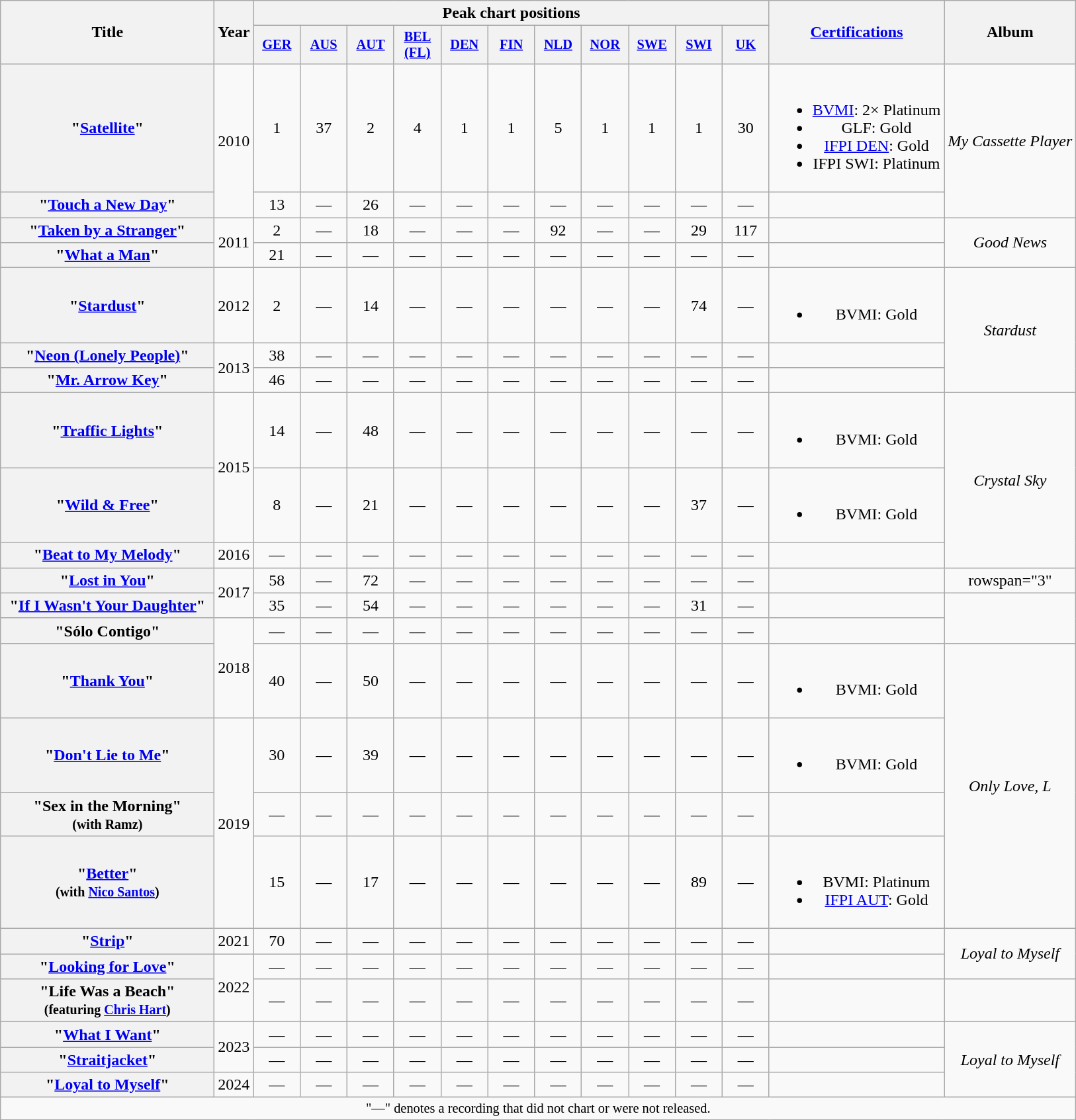<table class="wikitable plainrowheaders" style="text-align:center;">
<tr>
<th scope="col" rowspan="2" style="width:13em;">Title</th>
<th scope="col" rowspan="2" style="width:1em;">Year</th>
<th scope="col" colspan="11">Peak chart positions</th>
<th scope="col" rowspan="2"><a href='#'>Certifications</a></th>
<th scope="col" rowspan="2">Album</th>
</tr>
<tr>
<th scope="col" style="width:3em;font-size:85%;"><a href='#'>GER</a><br></th>
<th scope="col" style="width:3em;font-size:85%;"><a href='#'>AUS</a><br></th>
<th scope="col" style="width:3em;font-size:85%;"><a href='#'>AUT</a><br></th>
<th scope="col" style="width:3em;font-size:85%;"><a href='#'>BEL<br>(FL)</a><br></th>
<th scope="col" style="width:3em;font-size:85%;"><a href='#'>DEN</a><br></th>
<th scope="col" style="width:3em;font-size:85%;"><a href='#'>FIN</a><br></th>
<th scope="col" style="width:3em;font-size:85%;"><a href='#'>NLD</a><br> </th>
<th scope="col" style="width:3em;font-size:85%;"><a href='#'>NOR</a><br></th>
<th scope="col" style="width:3em;font-size:85%;"><a href='#'>SWE</a><br></th>
<th scope="col" style="width:3em;font-size:85%;"><a href='#'>SWI</a><br></th>
<th scope="col" style="width:3em;font-size:85%;"><a href='#'>UK</a><br></th>
</tr>
<tr>
<th scope="row">"<a href='#'>Satellite</a>"</th>
<td rowspan="2">2010</td>
<td>1</td>
<td>37</td>
<td>2</td>
<td>4</td>
<td>1</td>
<td>1</td>
<td>5</td>
<td>1</td>
<td>1</td>
<td>1</td>
<td>30</td>
<td><br><ul><li><a href='#'>BVMI</a>: 2× Platinum</li><li>GLF: Gold</li><li><a href='#'>IFPI DEN</a>: Gold</li><li>IFPI SWI: Platinum</li></ul></td>
<td rowspan="2"><em>My Cassette Player</em></td>
</tr>
<tr>
<th scope="row">"<a href='#'>Touch a New Day</a>"</th>
<td>13</td>
<td>—</td>
<td>26</td>
<td>—</td>
<td>—</td>
<td>—</td>
<td>—</td>
<td>—</td>
<td>—</td>
<td>—</td>
<td>—</td>
<td></td>
</tr>
<tr>
<th scope="row">"<a href='#'>Taken by a Stranger</a>"</th>
<td rowspan="2">2011</td>
<td>2</td>
<td>—</td>
<td>18</td>
<td>—</td>
<td>—</td>
<td>—</td>
<td>92</td>
<td>—</td>
<td>—</td>
<td>29</td>
<td>117</td>
<td></td>
<td rowspan="2"><em>Good News</em></td>
</tr>
<tr>
<th scope="row">"<a href='#'>What a Man</a>"</th>
<td>21</td>
<td>—</td>
<td>—</td>
<td>—</td>
<td>—</td>
<td>—</td>
<td>—</td>
<td>—</td>
<td>—</td>
<td>—</td>
<td>—</td>
<td></td>
</tr>
<tr>
<th scope="row">"<a href='#'>Stardust</a>"</th>
<td>2012</td>
<td>2</td>
<td>—</td>
<td>14</td>
<td>—</td>
<td>—</td>
<td>—</td>
<td>—</td>
<td>—</td>
<td>—</td>
<td>74</td>
<td>—</td>
<td><br><ul><li>BVMI: Gold</li></ul></td>
<td rowspan="3"><em>Stardust</em></td>
</tr>
<tr>
<th scope="row">"<a href='#'>Neon (Lonely People)</a>"</th>
<td rowspan="2">2013</td>
<td>38</td>
<td>—</td>
<td>—</td>
<td>—</td>
<td>—</td>
<td>—</td>
<td>—</td>
<td>—</td>
<td>—</td>
<td>—</td>
<td>—</td>
<td></td>
</tr>
<tr>
<th scope="row">"<a href='#'>Mr. Arrow Key</a>"</th>
<td>46</td>
<td>—</td>
<td>—</td>
<td>—</td>
<td>—</td>
<td>—</td>
<td>—</td>
<td>—</td>
<td>—</td>
<td>—</td>
<td>—</td>
<td></td>
</tr>
<tr>
<th scope="row">"<a href='#'>Traffic Lights</a>"</th>
<td rowspan="2">2015</td>
<td>14</td>
<td>—</td>
<td>48</td>
<td>—</td>
<td>—</td>
<td>—</td>
<td>—</td>
<td>—</td>
<td>—</td>
<td>—</td>
<td>—</td>
<td><br><ul><li>BVMI: Gold</li></ul></td>
<td rowspan="3"><em>Crystal Sky</em></td>
</tr>
<tr>
<th scope="row">"<a href='#'>Wild & Free</a>"</th>
<td>8</td>
<td>—</td>
<td>21</td>
<td>—</td>
<td>—</td>
<td>—</td>
<td>—</td>
<td>—</td>
<td>—</td>
<td>37</td>
<td>—</td>
<td><br><ul><li>BVMI: Gold</li></ul></td>
</tr>
<tr>
<th scope="row">"<a href='#'>Beat to My Melody</a>"</th>
<td>2016</td>
<td>—</td>
<td>—</td>
<td>—</td>
<td>—</td>
<td>—</td>
<td>—</td>
<td>—</td>
<td>—</td>
<td>—</td>
<td>—</td>
<td>—</td>
<td></td>
</tr>
<tr>
<th scope="row">"<a href='#'>Lost in You</a>"</th>
<td rowspan="2">2017</td>
<td>58</td>
<td>—</td>
<td>72</td>
<td>—</td>
<td>—</td>
<td>—</td>
<td>—</td>
<td>—</td>
<td>—</td>
<td>—</td>
<td>—</td>
<td></td>
<td>rowspan="3" </td>
</tr>
<tr>
<th scope="row">"<a href='#'>If I Wasn't Your Daughter</a>"</th>
<td>35</td>
<td>—</td>
<td>54</td>
<td>—</td>
<td>—</td>
<td>—</td>
<td>—</td>
<td>—</td>
<td>—</td>
<td>31</td>
<td>—</td>
<td></td>
</tr>
<tr>
<th scope="row">"Sólo Contigo" <br></th>
<td rowspan="2">2018</td>
<td>—</td>
<td>—</td>
<td>—</td>
<td>—</td>
<td>—</td>
<td>—</td>
<td>—</td>
<td>—</td>
<td>—</td>
<td>—</td>
<td>—</td>
<td></td>
</tr>
<tr>
<th scope="row">"<a href='#'>Thank You</a>"</th>
<td>40</td>
<td>—</td>
<td>50</td>
<td>—</td>
<td>—</td>
<td>—</td>
<td>—</td>
<td>—</td>
<td>—</td>
<td>—</td>
<td>—</td>
<td><br><ul><li>BVMI: Gold</li></ul></td>
<td rowspan="4"><em>Only Love, L</em></td>
</tr>
<tr>
<th scope="row">"<a href='#'>Don't Lie to Me</a>"</th>
<td rowspan="3">2019</td>
<td>30</td>
<td>—</td>
<td>39</td>
<td>—</td>
<td>—</td>
<td>—</td>
<td>—</td>
<td>—</td>
<td>—</td>
<td>—</td>
<td>—</td>
<td><br><ul><li>BVMI: Gold</li></ul></td>
</tr>
<tr>
<th scope="row">"Sex in the Morning"<br><small>(with Ramz)</small></th>
<td>—</td>
<td>—</td>
<td>—</td>
<td>—</td>
<td>—</td>
<td>—</td>
<td>—</td>
<td>—</td>
<td>—</td>
<td>—</td>
<td>—</td>
<td></td>
</tr>
<tr>
<th scope="row">"<a href='#'>Better</a>"<br><small>(with <a href='#'>Nico Santos</a>)</small></th>
<td>15</td>
<td>—</td>
<td>17</td>
<td>—</td>
<td>—</td>
<td>—</td>
<td>—</td>
<td>—</td>
<td>—</td>
<td>89</td>
<td>—</td>
<td><br><ul><li>BVMI: Platinum</li><li><a href='#'>IFPI AUT</a>: Gold</li></ul></td>
</tr>
<tr>
<th scope="row">"<a href='#'>Strip</a>"</th>
<td>2021</td>
<td>70</td>
<td>—</td>
<td>—</td>
<td>—</td>
<td>—</td>
<td>—</td>
<td>—</td>
<td>—</td>
<td>—</td>
<td>—</td>
<td>—</td>
<td></td>
<td rowspan="2"><em>Loyal to Myself</em></td>
</tr>
<tr>
<th scope="row">"<a href='#'>Looking for Love</a>"</th>
<td rowspan="2">2022</td>
<td>—</td>
<td>—</td>
<td>—</td>
<td>—</td>
<td>—</td>
<td>—</td>
<td>—</td>
<td>—</td>
<td>—</td>
<td>—</td>
<td>—</td>
<td></td>
</tr>
<tr>
<th scope="row">"Life Was a Beach" <br><small>(featuring <a href='#'>Chris Hart</a>)</small></th>
<td>—</td>
<td>—</td>
<td>—</td>
<td>—</td>
<td>—</td>
<td>—</td>
<td>—</td>
<td>—</td>
<td>—</td>
<td>—</td>
<td>—</td>
<td></td>
<td></td>
</tr>
<tr>
<th scope="row">"<a href='#'>What I Want</a>"</th>
<td rowspan="2">2023</td>
<td>—</td>
<td>—</td>
<td>—</td>
<td>—</td>
<td>—</td>
<td>—</td>
<td>—</td>
<td>—</td>
<td>—</td>
<td>—</td>
<td>—</td>
<td></td>
<td rowspan="3"><em>Loyal to Myself</em></td>
</tr>
<tr>
<th scope="row">"<a href='#'>Straitjacket</a>"</th>
<td>—</td>
<td>—</td>
<td>—</td>
<td>—</td>
<td>—</td>
<td>—</td>
<td>—</td>
<td>—</td>
<td>—</td>
<td>—</td>
<td>—</td>
<td></td>
</tr>
<tr>
<th scope="row">"<a href='#'>Loyal to Myself</a>"</th>
<td rowspan="1">2024</td>
<td>—</td>
<td>—</td>
<td>—</td>
<td>—</td>
<td>—</td>
<td>—</td>
<td>—</td>
<td>—</td>
<td>—</td>
<td>—</td>
<td>—</td>
<td></td>
</tr>
<tr>
<td colspan="21" style="text-align:center; font-size:85%;">"—" denotes a recording that did not chart or were not released.</td>
</tr>
</table>
